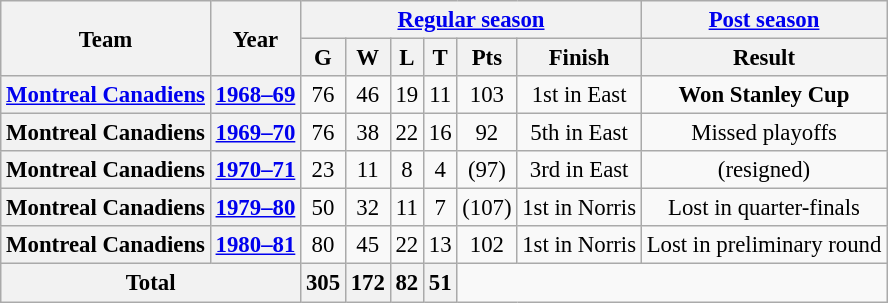<table class="wikitable" style="font-size: 95%; text-align:center;">
<tr>
<th rowspan="2">Team</th>
<th rowspan="2">Year</th>
<th colspan="6"><a href='#'>Regular season</a></th>
<th colspan="1"><a href='#'>Post season</a></th>
</tr>
<tr>
<th>G</th>
<th>W</th>
<th>L</th>
<th>T</th>
<th>Pts</th>
<th>Finish</th>
<th>Result</th>
</tr>
<tr>
<th><a href='#'>Montreal Canadiens</a></th>
<th><a href='#'>1968–69</a></th>
<td>76</td>
<td>46</td>
<td>19</td>
<td>11</td>
<td>103</td>
<td>1st in East</td>
<td><strong>Won Stanley Cup</strong></td>
</tr>
<tr>
<th>Montreal Canadiens</th>
<th><a href='#'>1969–70</a></th>
<td>76</td>
<td>38</td>
<td>22</td>
<td>16</td>
<td>92</td>
<td>5th in East</td>
<td>Missed playoffs</td>
</tr>
<tr>
<th>Montreal Canadiens</th>
<th><a href='#'>1970–71</a></th>
<td>23</td>
<td>11</td>
<td>8</td>
<td>4</td>
<td>(97)</td>
<td>3rd in East</td>
<td>(resigned)</td>
</tr>
<tr>
<th>Montreal Canadiens</th>
<th><a href='#'>1979–80</a></th>
<td>50</td>
<td>32</td>
<td>11</td>
<td>7</td>
<td>(107)</td>
<td>1st in Norris</td>
<td>Lost in quarter-finals</td>
</tr>
<tr>
<th>Montreal Canadiens</th>
<th><a href='#'>1980–81</a></th>
<td>80</td>
<td>45</td>
<td>22</td>
<td>13</td>
<td>102</td>
<td>1st in Norris</td>
<td>Lost in preliminary round</td>
</tr>
<tr>
<th colspan="2">Total</th>
<th>305</th>
<th>172</th>
<th>82</th>
<th>51</th>
</tr>
</table>
